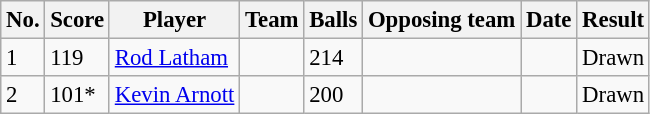<table class="wikitable sortable" style="font-size:95%">
<tr>
<th>No.</th>
<th>Score</th>
<th>Player</th>
<th>Team</th>
<th>Balls</th>
<th>Opposing team</th>
<th>Date</th>
<th>Result</th>
</tr>
<tr>
<td>1</td>
<td>119</td>
<td><a href='#'>Rod Latham</a></td>
<td></td>
<td> 214</td>
<td></td>
<td></td>
<td>Drawn</td>
</tr>
<tr>
<td>2</td>
<td>101*</td>
<td><a href='#'>Kevin Arnott</a></td>
<td></td>
<td> 200</td>
<td></td>
<td></td>
<td>Drawn</td>
</tr>
</table>
